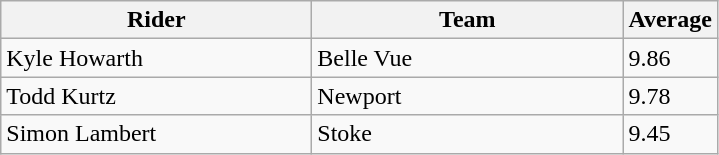<table class="wikitable" style="font-size: 100%">
<tr>
<th width=200>Rider</th>
<th width=200>Team</th>
<th width=40>Average</th>
</tr>
<tr>
<td align="left">Kyle Howarth</td>
<td>Belle Vue</td>
<td>9.86</td>
</tr>
<tr>
<td align="left">Todd Kurtz</td>
<td>Newport</td>
<td>9.78</td>
</tr>
<tr>
<td align="left">Simon Lambert</td>
<td>Stoke</td>
<td>9.45</td>
</tr>
</table>
